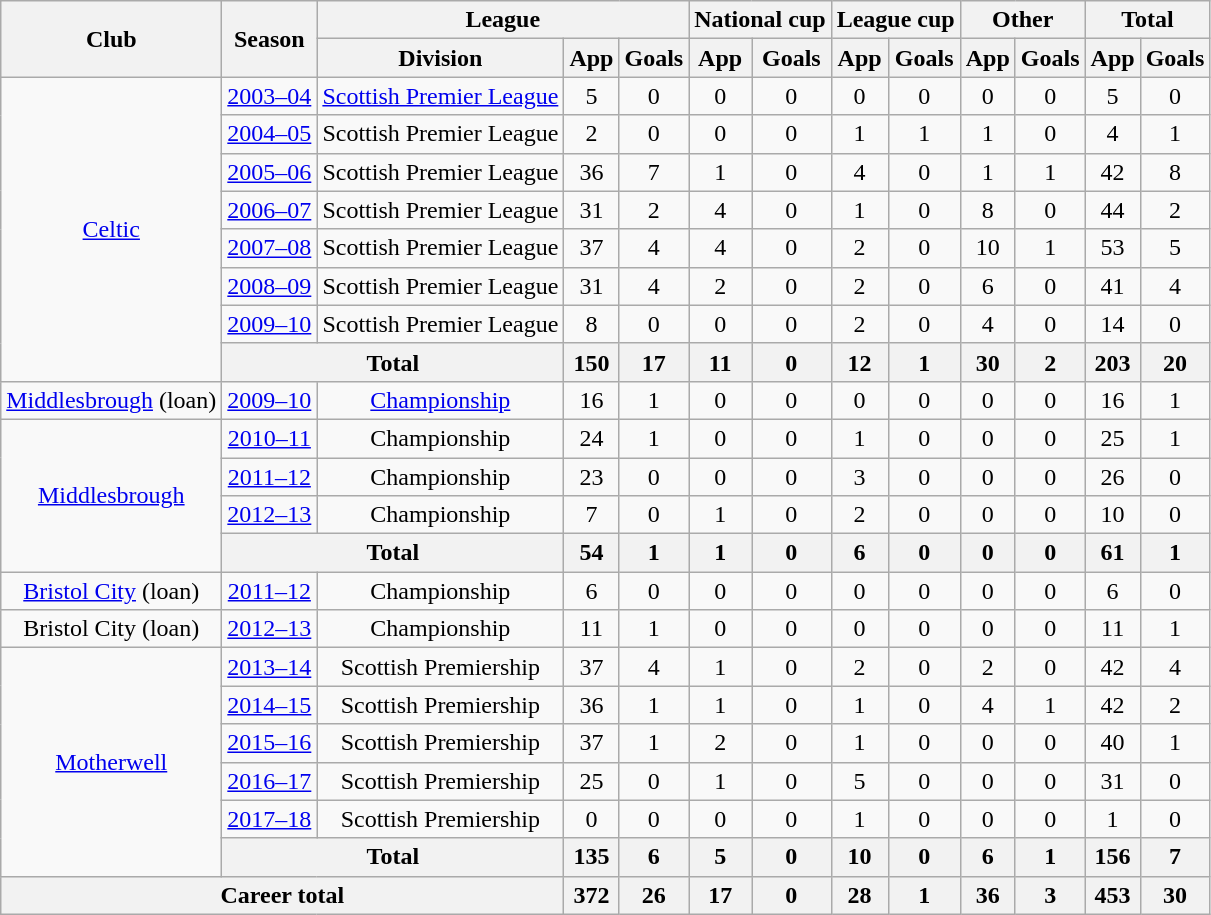<table class="wikitable" style="text-align: center;">
<tr>
<th rowspan="2">Club</th>
<th rowspan="2">Season</th>
<th colspan="3">League</th>
<th colspan="2">National cup</th>
<th colspan="2">League cup</th>
<th colspan="2">Other</th>
<th colspan="2">Total</th>
</tr>
<tr>
<th>Division</th>
<th>App</th>
<th>Goals</th>
<th>App</th>
<th>Goals</th>
<th>App</th>
<th>Goals</th>
<th>App</th>
<th>Goals</th>
<th>App</th>
<th>Goals</th>
</tr>
<tr>
<td rowspan="8"><a href='#'>Celtic</a></td>
<td><a href='#'>2003–04</a></td>
<td><a href='#'>Scottish Premier League</a></td>
<td>5</td>
<td>0</td>
<td>0</td>
<td>0</td>
<td>0</td>
<td>0</td>
<td>0</td>
<td>0</td>
<td>5</td>
<td>0</td>
</tr>
<tr>
<td><a href='#'>2004–05</a></td>
<td>Scottish Premier League</td>
<td>2</td>
<td>0</td>
<td>0</td>
<td>0</td>
<td>1</td>
<td>1</td>
<td>1</td>
<td>0</td>
<td>4</td>
<td>1</td>
</tr>
<tr>
<td><a href='#'>2005–06</a></td>
<td>Scottish Premier League</td>
<td>36</td>
<td>7</td>
<td>1</td>
<td>0</td>
<td>4</td>
<td>0</td>
<td>1</td>
<td>1</td>
<td>42</td>
<td>8</td>
</tr>
<tr>
<td><a href='#'>2006–07</a></td>
<td>Scottish Premier League</td>
<td>31</td>
<td>2</td>
<td>4</td>
<td>0</td>
<td>1</td>
<td>0</td>
<td>8</td>
<td>0</td>
<td>44</td>
<td>2</td>
</tr>
<tr>
<td><a href='#'>2007–08</a></td>
<td>Scottish Premier League</td>
<td>37</td>
<td>4</td>
<td>4</td>
<td>0</td>
<td>2</td>
<td>0</td>
<td>10</td>
<td>1</td>
<td>53</td>
<td>5</td>
</tr>
<tr>
<td><a href='#'>2008–09</a></td>
<td>Scottish Premier League</td>
<td>31</td>
<td>4</td>
<td>2</td>
<td>0</td>
<td>2</td>
<td>0</td>
<td>6</td>
<td>0</td>
<td>41</td>
<td>4</td>
</tr>
<tr>
<td><a href='#'>2009–10</a></td>
<td>Scottish Premier League</td>
<td>8</td>
<td>0</td>
<td>0</td>
<td>0</td>
<td>2</td>
<td>0</td>
<td>4</td>
<td>0</td>
<td>14</td>
<td>0</td>
</tr>
<tr>
<th colspan="2">Total</th>
<th>150</th>
<th>17</th>
<th>11</th>
<th>0</th>
<th>12</th>
<th>1</th>
<th>30</th>
<th>2</th>
<th>203</th>
<th>20</th>
</tr>
<tr>
<td><a href='#'>Middlesbrough</a> (loan)</td>
<td><a href='#'>2009–10</a></td>
<td><a href='#'>Championship</a></td>
<td>16</td>
<td>1</td>
<td>0</td>
<td>0</td>
<td>0</td>
<td>0</td>
<td>0</td>
<td>0</td>
<td>16</td>
<td>1</td>
</tr>
<tr>
<td rowspan="4"><a href='#'>Middlesbrough</a></td>
<td><a href='#'>2010–11</a></td>
<td>Championship</td>
<td>24</td>
<td>1</td>
<td>0</td>
<td>0</td>
<td>1</td>
<td>0</td>
<td>0</td>
<td>0</td>
<td>25</td>
<td>1</td>
</tr>
<tr>
<td><a href='#'>2011–12</a></td>
<td>Championship</td>
<td>23</td>
<td>0</td>
<td>0</td>
<td>0</td>
<td>3</td>
<td>0</td>
<td>0</td>
<td>0</td>
<td>26</td>
<td>0</td>
</tr>
<tr>
<td><a href='#'>2012–13</a></td>
<td>Championship</td>
<td>7</td>
<td>0</td>
<td>1</td>
<td>0</td>
<td>2</td>
<td>0</td>
<td>0</td>
<td>0</td>
<td>10</td>
<td>0</td>
</tr>
<tr>
<th colspan="2">Total</th>
<th>54</th>
<th>1</th>
<th>1</th>
<th>0</th>
<th>6</th>
<th>0</th>
<th>0</th>
<th>0</th>
<th>61</th>
<th>1</th>
</tr>
<tr>
<td><a href='#'>Bristol City</a> (loan)</td>
<td><a href='#'>2011–12</a></td>
<td>Championship</td>
<td>6</td>
<td>0</td>
<td>0</td>
<td>0</td>
<td>0</td>
<td>0</td>
<td>0</td>
<td>0</td>
<td>6</td>
<td>0</td>
</tr>
<tr>
<td>Bristol City (loan)</td>
<td><a href='#'>2012–13</a></td>
<td>Championship</td>
<td>11</td>
<td>1</td>
<td>0</td>
<td>0</td>
<td>0</td>
<td>0</td>
<td>0</td>
<td>0</td>
<td>11</td>
<td>1</td>
</tr>
<tr>
<td rowspan="6"><a href='#'>Motherwell</a></td>
<td><a href='#'>2013–14</a></td>
<td>Scottish Premiership</td>
<td>37</td>
<td>4</td>
<td>1</td>
<td>0</td>
<td>2</td>
<td>0</td>
<td>2</td>
<td>0</td>
<td>42</td>
<td>4</td>
</tr>
<tr>
<td><a href='#'>2014–15</a></td>
<td>Scottish Premiership</td>
<td>36</td>
<td>1</td>
<td>1</td>
<td>0</td>
<td>1</td>
<td>0</td>
<td>4</td>
<td>1</td>
<td>42</td>
<td>2</td>
</tr>
<tr>
<td><a href='#'>2015–16</a></td>
<td>Scottish Premiership</td>
<td>37</td>
<td>1</td>
<td>2</td>
<td>0</td>
<td>1</td>
<td>0</td>
<td>0</td>
<td>0</td>
<td>40</td>
<td>1</td>
</tr>
<tr>
<td><a href='#'>2016–17</a></td>
<td>Scottish Premiership</td>
<td>25</td>
<td>0</td>
<td>1</td>
<td>0</td>
<td>5</td>
<td>0</td>
<td>0</td>
<td>0</td>
<td>31</td>
<td>0</td>
</tr>
<tr>
<td><a href='#'>2017–18</a></td>
<td>Scottish Premiership</td>
<td>0</td>
<td>0</td>
<td>0</td>
<td>0</td>
<td>1</td>
<td>0</td>
<td>0</td>
<td>0</td>
<td>1</td>
<td>0</td>
</tr>
<tr>
<th colspan="2">Total</th>
<th>135</th>
<th>6</th>
<th>5</th>
<th>0</th>
<th>10</th>
<th>0</th>
<th>6</th>
<th>1</th>
<th>156</th>
<th>7</th>
</tr>
<tr>
<th colspan="3">Career total</th>
<th>372</th>
<th>26</th>
<th>17</th>
<th>0</th>
<th>28</th>
<th>1</th>
<th>36</th>
<th>3</th>
<th>453</th>
<th>30</th>
</tr>
</table>
